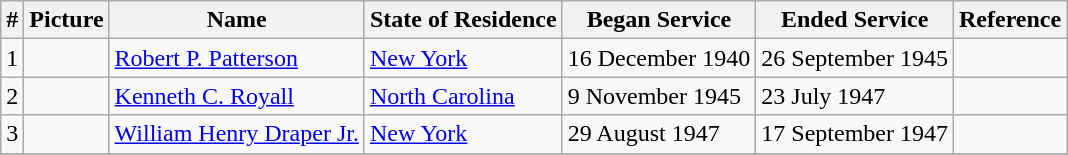<table class="wikitable">
<tr>
<th>#</th>
<th>Picture</th>
<th>Name</th>
<th>State of Residence</th>
<th>Began Service</th>
<th>Ended Service</th>
<th>Reference</th>
</tr>
<tr>
<td>1</td>
<td></td>
<td><a href='#'>Robert  P. Patterson</a></td>
<td><a href='#'>New York</a></td>
<td>16 December 1940</td>
<td>26 September 1945</td>
<td></td>
</tr>
<tr>
<td>2</td>
<td></td>
<td><a href='#'>Kenneth C. Royall</a></td>
<td><a href='#'>North Carolina</a></td>
<td>9 November 1945</td>
<td>23 July 1947</td>
<td></td>
</tr>
<tr>
<td>3</td>
<td></td>
<td><a href='#'>William Henry Draper Jr.</a></td>
<td><a href='#'>New York</a></td>
<td>29 August 1947</td>
<td>17 September 1947</td>
<td></td>
</tr>
<tr>
</tr>
</table>
